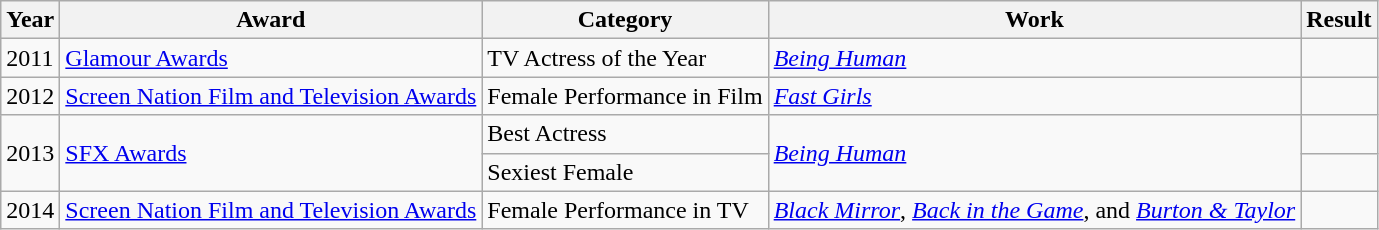<table class="wikitable sortable">
<tr>
<th>Year</th>
<th>Award</th>
<th>Category</th>
<th>Work</th>
<th>Result</th>
</tr>
<tr>
<td>2011</td>
<td><a href='#'>Glamour Awards</a></td>
<td>TV Actress of the Year</td>
<td><em><a href='#'>Being Human</a></em></td>
<td></td>
</tr>
<tr>
<td>2012</td>
<td><a href='#'>Screen Nation Film and Television Awards</a></td>
<td>Female Performance in Film</td>
<td><em><a href='#'>Fast Girls</a></em></td>
<td></td>
</tr>
<tr>
<td rowspan="2">2013</td>
<td rowspan="2"><a href='#'>SFX Awards</a></td>
<td>Best Actress</td>
<td rowspan="2"><em><a href='#'>Being Human</a></em></td>
<td></td>
</tr>
<tr>
<td>Sexiest Female</td>
<td></td>
</tr>
<tr>
<td>2014</td>
<td><a href='#'>Screen Nation Film and Television Awards</a></td>
<td>Female Performance in TV</td>
<td><em><a href='#'>Black Mirror</a></em>, <em><a href='#'>Back in the Game</a></em>, and <em><a href='#'>Burton & Taylor</a></em></td>
<td></td>
</tr>
</table>
